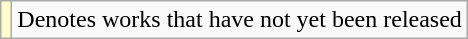<table class="wikitable">
<tr>
<td style="background:#FFFFCC;"></td>
<td>Denotes works that have not yet been released</td>
</tr>
</table>
